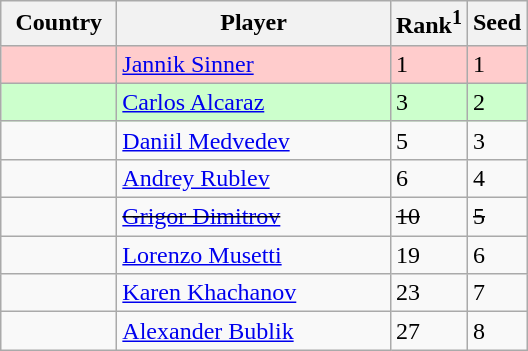<table class="sortable wikitable">
<tr>
<th width="70">Country</th>
<th width="175">Player</th>
<th>Rank<sup>1</sup></th>
<th>Seed</th>
</tr>
<tr bgcolor=#fcc>
<td></td>
<td><a href='#'>Jannik Sinner</a></td>
<td>1</td>
<td>1</td>
</tr>
<tr bgcolor=#cfc>
<td></td>
<td><a href='#'>Carlos Alcaraz</a></td>
<td>3</td>
<td>2</td>
</tr>
<tr>
<td></td>
<td><a href='#'>Daniil Medvedev</a></td>
<td>5</td>
<td>3</td>
</tr>
<tr>
<td></td>
<td><a href='#'>Andrey Rublev</a></td>
<td>6</td>
<td>4</td>
</tr>
<tr>
<td><s></s></td>
<td><s><a href='#'>Grigor Dimitrov</a></s></td>
<td><s>10</s></td>
<td><s>5</s></td>
</tr>
<tr>
<td></td>
<td><a href='#'>Lorenzo Musetti</a></td>
<td>19</td>
<td>6</td>
</tr>
<tr>
<td></td>
<td><a href='#'>Karen Khachanov</a></td>
<td>23</td>
<td>7</td>
</tr>
<tr>
<td></td>
<td><a href='#'>Alexander Bublik</a></td>
<td>27</td>
<td>8</td>
</tr>
</table>
